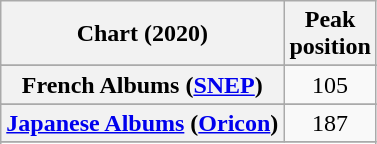<table class="wikitable sortable plainrowheaders" style="text-align:center">
<tr>
<th scope="col">Chart (2020)</th>
<th scope="col">Peak<br>position</th>
</tr>
<tr>
</tr>
<tr>
</tr>
<tr>
</tr>
<tr>
</tr>
<tr>
</tr>
<tr>
<th scope="row">French Albums (<a href='#'>SNEP</a>)</th>
<td>105</td>
</tr>
<tr>
</tr>
<tr>
</tr>
<tr>
</tr>
<tr>
<th scope="row"><a href='#'>Japanese Albums</a> (<a href='#'>Oricon</a>)</th>
<td align="center">187</td>
</tr>
<tr>
</tr>
<tr>
</tr>
<tr>
</tr>
<tr>
</tr>
<tr>
</tr>
</table>
